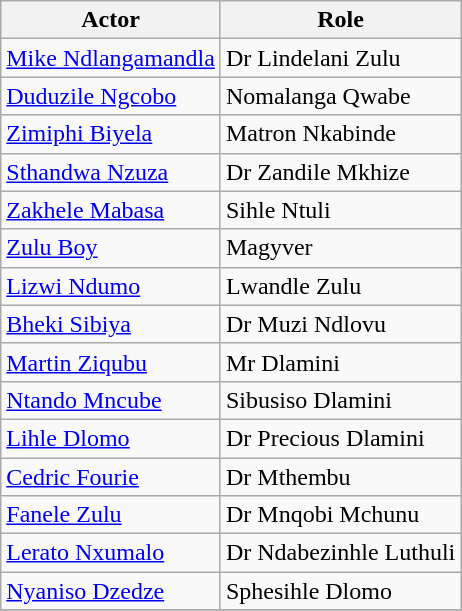<table class="wikitable">
<tr>
<th>Actor</th>
<th>Role</th>
</tr>
<tr>
<td><a href='#'>Mike Ndlangamandla</a></td>
<td>Dr Lindelani Zulu</td>
</tr>
<tr>
<td><a href='#'>Duduzile Ngcobo</a></td>
<td>Nomalanga Qwabe</td>
</tr>
<tr>
<td><a href='#'>Zimiphi Biyela</a></td>
<td>Matron Nkabinde</td>
</tr>
<tr>
<td><a href='#'>Sthandwa Nzuza</a></td>
<td>Dr Zandile Mkhize</td>
</tr>
<tr>
<td><a href='#'>Zakhele Mabasa</a></td>
<td>Sihle Ntuli</td>
</tr>
<tr>
<td><a href='#'>Zulu Boy</a></td>
<td>Magyver</td>
</tr>
<tr>
<td><a href='#'>Lizwi Ndumo</a></td>
<td>Lwandle Zulu</td>
</tr>
<tr>
<td><a href='#'>Bheki Sibiya</a></td>
<td>Dr Muzi Ndlovu</td>
</tr>
<tr>
<td><a href='#'>Martin Ziqubu</a></td>
<td>Mr Dlamini</td>
</tr>
<tr>
<td><a href='#'>Ntando Mncube</a></td>
<td>Sibusiso Dlamini</td>
</tr>
<tr>
<td><a href='#'>Lihle Dlomo</a></td>
<td>Dr Precious Dlamini</td>
</tr>
<tr>
<td><a href='#'>Cedric Fourie</a></td>
<td>Dr Mthembu</td>
</tr>
<tr>
<td><a href='#'>Fanele Zulu</a></td>
<td>Dr Mnqobi Mchunu</td>
</tr>
<tr>
<td><a href='#'>Lerato Nxumalo</a></td>
<td>Dr Ndabezinhle Luthuli</td>
</tr>
<tr>
<td><a href='#'>Nyaniso Dzedze</a></td>
<td>Sphesihle Dlomo</td>
</tr>
<tr>
</tr>
</table>
